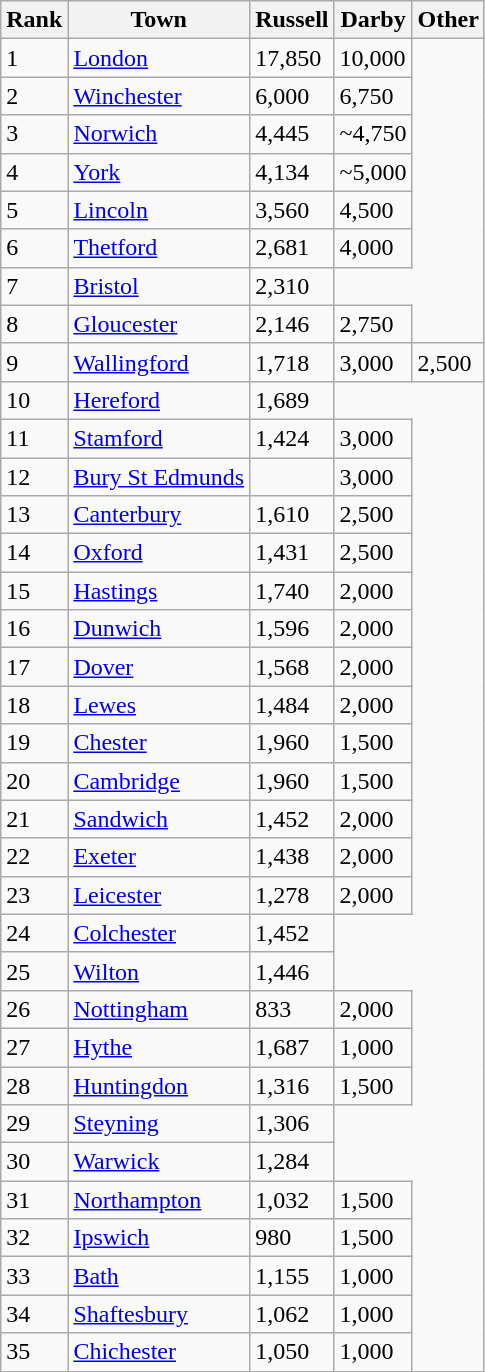<table class="sortable wikitable vatop" style=" margin-right:2em;">
<tr>
<th>Rank</th>
<th>Town</th>
<th>Russell</th>
<th>Darby</th>
<th>Other</th>
</tr>
<tr>
<td>1</td>
<td><a href='#'>London</a></td>
<td>17,850</td>
<td>10,000</td>
</tr>
<tr>
<td>2</td>
<td><a href='#'>Winchester</a></td>
<td>6,000</td>
<td>6,750</td>
</tr>
<tr>
<td>3</td>
<td><a href='#'>Norwich</a></td>
<td>4,445</td>
<td>~4,750</td>
</tr>
<tr>
<td>4</td>
<td><a href='#'>York</a></td>
<td>4,134</td>
<td>~5,000</td>
</tr>
<tr>
<td>5</td>
<td><a href='#'>Lincoln</a></td>
<td>3,560</td>
<td>4,500</td>
</tr>
<tr>
<td>6</td>
<td><a href='#'>Thetford</a></td>
<td>2,681</td>
<td>4,000</td>
</tr>
<tr>
<td>7</td>
<td><a href='#'>Bristol</a></td>
<td>2,310</td>
</tr>
<tr>
<td>8</td>
<td><a href='#'>Gloucester</a></td>
<td>2,146</td>
<td>2,750</td>
</tr>
<tr>
<td>9</td>
<td><a href='#'>Wallingford</a></td>
<td>1,718</td>
<td>3,000</td>
<td>2,500</td>
</tr>
<tr>
<td>10</td>
<td><a href='#'>Hereford</a></td>
<td>1,689</td>
</tr>
<tr>
<td>11</td>
<td><a href='#'>Stamford</a></td>
<td>1,424</td>
<td>3,000</td>
</tr>
<tr>
<td>12</td>
<td><a href='#'>Bury St Edmunds</a></td>
<td></td>
<td>3,000</td>
</tr>
<tr>
<td>13</td>
<td><a href='#'>Canterbury</a></td>
<td>1,610</td>
<td>2,500</td>
</tr>
<tr>
<td>14</td>
<td><a href='#'>Oxford</a></td>
<td>1,431</td>
<td>2,500</td>
</tr>
<tr>
<td>15</td>
<td><a href='#'>Hastings</a></td>
<td>1,740</td>
<td>2,000</td>
</tr>
<tr>
<td>16</td>
<td><a href='#'>Dunwich</a></td>
<td>1,596</td>
<td>2,000</td>
</tr>
<tr>
<td>17</td>
<td><a href='#'>Dover</a></td>
<td>1,568</td>
<td>2,000</td>
</tr>
<tr>
<td>18</td>
<td><a href='#'>Lewes</a></td>
<td>1,484</td>
<td>2,000</td>
</tr>
<tr>
<td>19</td>
<td><a href='#'>Chester</a></td>
<td>1,960</td>
<td>1,500</td>
</tr>
<tr>
<td>20</td>
<td><a href='#'>Cambridge</a></td>
<td>1,960</td>
<td>1,500</td>
</tr>
<tr>
<td>21</td>
<td><a href='#'>Sandwich</a></td>
<td>1,452</td>
<td>2,000</td>
</tr>
<tr>
<td>22</td>
<td><a href='#'>Exeter</a></td>
<td>1,438</td>
<td>2,000</td>
</tr>
<tr>
<td>23</td>
<td><a href='#'>Leicester</a></td>
<td>1,278</td>
<td>2,000</td>
</tr>
<tr>
<td>24</td>
<td><a href='#'>Colchester</a></td>
<td>1,452</td>
</tr>
<tr>
<td>25</td>
<td><a href='#'>Wilton</a></td>
<td>1,446</td>
</tr>
<tr>
<td>26</td>
<td><a href='#'>Nottingham</a></td>
<td>833</td>
<td>2,000</td>
</tr>
<tr>
<td>27</td>
<td><a href='#'>Hythe</a></td>
<td>1,687</td>
<td>1,000</td>
</tr>
<tr>
<td>28</td>
<td><a href='#'>Huntingdon</a></td>
<td>1,316</td>
<td>1,500</td>
</tr>
<tr>
<td>29</td>
<td><a href='#'>Steyning</a></td>
<td>1,306</td>
</tr>
<tr>
<td>30</td>
<td><a href='#'>Warwick</a></td>
<td>1,284</td>
</tr>
<tr>
<td>31</td>
<td><a href='#'>Northampton</a></td>
<td>1,032</td>
<td>1,500</td>
</tr>
<tr>
<td>32</td>
<td><a href='#'>Ipswich</a></td>
<td>980</td>
<td>1,500</td>
</tr>
<tr>
<td>33</td>
<td><a href='#'>Bath</a></td>
<td>1,155</td>
<td>1,000</td>
</tr>
<tr>
<td>34</td>
<td><a href='#'>Shaftesbury</a></td>
<td>1,062</td>
<td>1,000</td>
</tr>
<tr>
<td>35</td>
<td><a href='#'>Chichester</a></td>
<td>1,050</td>
<td>1,000</td>
</tr>
</table>
